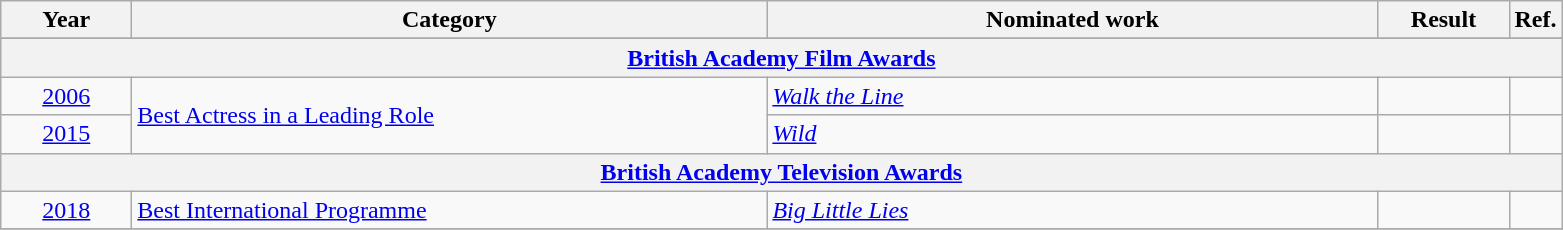<table class=wikitable>
<tr>
<th scope="col" style="width:5em;">Year</th>
<th scope="col" style="width:26em;">Category</th>
<th scope="col" style="width:25em;">Nominated work</th>
<th scope="col" style="width:5em;">Result</th>
<th>Ref.</th>
</tr>
<tr>
</tr>
<tr>
<th colspan=5><a href='#'>British Academy Film Awards</a></th>
</tr>
<tr>
<td style="text-align:center;"><a href='#'>2006</a></td>
<td rowspan="2"><a href='#'>Best Actress in a Leading Role</a></td>
<td><em><a href='#'>Walk the Line</a></em></td>
<td></td>
<td style="text-align:center;"></td>
</tr>
<tr>
<td style="text-align:center;"><a href='#'>2015</a></td>
<td><em><a href='#'>Wild</a></em></td>
<td></td>
<td style="text-align:center;"></td>
</tr>
<tr>
<th colspan=5><a href='#'>British Academy Television Awards</a></th>
</tr>
<tr>
<td style="text-align:center;"><a href='#'>2018</a></td>
<td><a href='#'>Best International Programme</a></td>
<td><em><a href='#'>Big Little Lies</a></em></td>
<td></td>
<td style="text-align:center;"></td>
</tr>
<tr>
</tr>
</table>
